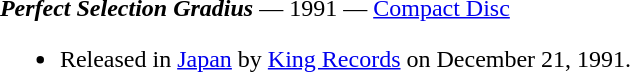<table class="toccolours" style="margin: 0 auto; width: 95%;">
<tr style="vertical-align: top;">
<td width="100%"><strong><em>Perfect Selection Gradius</em></strong> — 1991 — <a href='#'>Compact Disc</a><br><ul><li>Released in <a href='#'>Japan</a> by <a href='#'>King Records</a> on December 21, 1991.</li></ul></td>
</tr>
</table>
